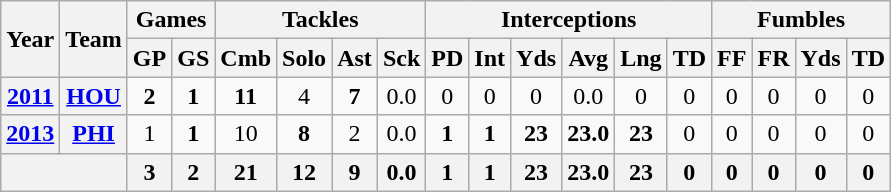<table class="wikitable" style="text-align: center;">
<tr>
<th rowspan="2">Year</th>
<th rowspan="2">Team</th>
<th colspan="2">Games</th>
<th colspan="4">Tackles</th>
<th colspan="6">Interceptions</th>
<th colspan="4">Fumbles</th>
</tr>
<tr>
<th>GP</th>
<th>GS</th>
<th>Cmb</th>
<th>Solo</th>
<th>Ast</th>
<th>Sck</th>
<th>PD</th>
<th>Int</th>
<th>Yds</th>
<th>Avg</th>
<th>Lng</th>
<th>TD</th>
<th>FF</th>
<th>FR</th>
<th>Yds</th>
<th>TD</th>
</tr>
<tr>
<th><a href='#'>2011</a></th>
<th><a href='#'>HOU</a></th>
<td><strong>2</strong></td>
<td><strong>1</strong></td>
<td><strong>11</strong></td>
<td>4</td>
<td><strong>7</strong></td>
<td>0.0</td>
<td>0</td>
<td>0</td>
<td>0</td>
<td>0.0</td>
<td>0</td>
<td>0</td>
<td>0</td>
<td>0</td>
<td>0</td>
<td>0</td>
</tr>
<tr>
<th><a href='#'>2013</a></th>
<th><a href='#'>PHI</a></th>
<td>1</td>
<td><strong>1</strong></td>
<td>10</td>
<td><strong>8</strong></td>
<td>2</td>
<td>0.0</td>
<td><strong>1</strong></td>
<td><strong>1</strong></td>
<td><strong>23</strong></td>
<td><strong>23.0</strong></td>
<td><strong>23</strong></td>
<td>0</td>
<td>0</td>
<td>0</td>
<td>0</td>
<td>0</td>
</tr>
<tr>
<th colspan="2"></th>
<th>3</th>
<th>2</th>
<th>21</th>
<th>12</th>
<th>9</th>
<th>0.0</th>
<th>1</th>
<th>1</th>
<th>23</th>
<th>23.0</th>
<th>23</th>
<th>0</th>
<th>0</th>
<th>0</th>
<th>0</th>
<th>0</th>
</tr>
</table>
